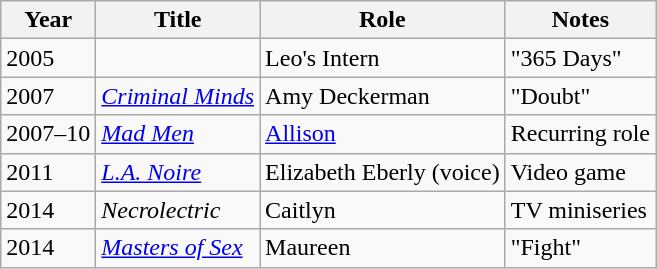<table class="wikitable sortable">
<tr>
<th>Year</th>
<th>Title</th>
<th>Role</th>
<th class="unsortable">Notes</th>
</tr>
<tr>
<td>2005</td>
<td><em></em></td>
<td>Leo's Intern</td>
<td>"365 Days"</td>
</tr>
<tr>
<td>2007</td>
<td><em><a href='#'>Criminal Minds</a></em></td>
<td>Amy Deckerman</td>
<td>"Doubt"</td>
</tr>
<tr>
<td>2007–10</td>
<td><em><a href='#'>Mad Men</a></em></td>
<td><a href='#'>Allison</a></td>
<td>Recurring role</td>
</tr>
<tr>
<td>2011</td>
<td><em><a href='#'>L.A. Noire</a></em></td>
<td>Elizabeth Eberly (voice)</td>
<td>Video game</td>
</tr>
<tr>
<td>2014</td>
<td><em>Necrolectric</em></td>
<td>Caitlyn</td>
<td>TV miniseries</td>
</tr>
<tr>
<td>2014</td>
<td><em><a href='#'>Masters of Sex</a></em></td>
<td>Maureen</td>
<td>"Fight"</td>
</tr>
</table>
